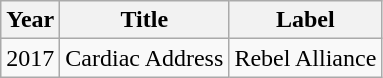<table class="wikitable">
<tr>
<th>Year</th>
<th>Title</th>
<th>Label</th>
</tr>
<tr>
<td>2017</td>
<td>Cardiac Address</td>
<td>Rebel Alliance</td>
</tr>
</table>
